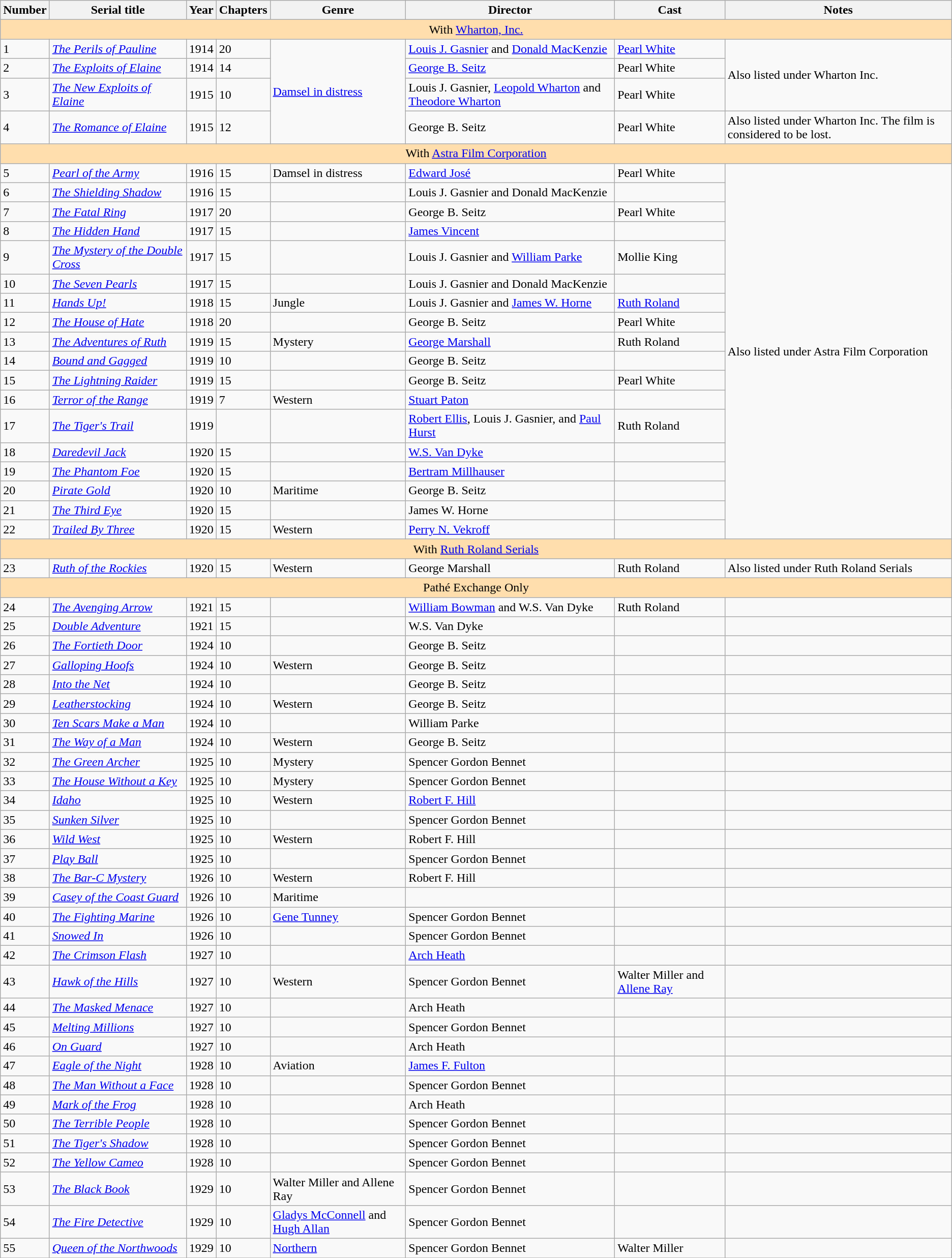<table class="wikitable">
<tr>
<th>Number</th>
<th>Serial title</th>
<th>Year</th>
<th>Chapters</th>
<th>Genre</th>
<th>Director</th>
<th>Cast</th>
<th>Notes</th>
</tr>
<tr>
<td colspan="8" style="text-align:center; background:#ffdead">With <a href='#'>Wharton, Inc.</a></td>
</tr>
<tr>
<td>1</td>
<td><em><a href='#'>The Perils of Pauline</a></em></td>
<td>1914</td>
<td>20</td>
<td rowspan="4"><a href='#'>Damsel in distress</a></td>
<td><a href='#'>Louis J. Gasnier</a> and <a href='#'>Donald MacKenzie</a></td>
<td><a href='#'>Pearl White</a></td>
<td rowspan="3">Also listed under Wharton Inc.</td>
</tr>
<tr>
<td>2</td>
<td><em><a href='#'>The Exploits of Elaine</a></em></td>
<td>1914</td>
<td>14</td>
<td><a href='#'>George B. Seitz</a></td>
<td>Pearl White</td>
</tr>
<tr>
<td>3</td>
<td><em><a href='#'>The New Exploits of Elaine</a></em></td>
<td>1915</td>
<td>10</td>
<td>Louis J. Gasnier, <a href='#'>Leopold Wharton</a> and <a href='#'>Theodore Wharton</a></td>
<td>Pearl White</td>
</tr>
<tr>
<td>4</td>
<td><em><a href='#'>The Romance of Elaine</a></em></td>
<td>1915</td>
<td>12</td>
<td>George B. Seitz</td>
<td>Pearl White</td>
<td>Also listed under Wharton Inc. The film is considered to be lost.</td>
</tr>
<tr>
<td colspan="8" style="text-align:center; background:#ffdead">With <a href='#'>Astra Film Corporation</a></td>
</tr>
<tr>
<td>5</td>
<td><em><a href='#'>Pearl of the Army</a></em></td>
<td>1916</td>
<td>15</td>
<td>Damsel in distress</td>
<td><a href='#'>Edward José</a></td>
<td>Pearl White</td>
<td rowspan="18">Also listed under Astra Film Corporation</td>
</tr>
<tr>
<td>6</td>
<td><em><a href='#'>The Shielding Shadow</a></em></td>
<td>1916</td>
<td>15</td>
<td></td>
<td>Louis J. Gasnier and Donald MacKenzie</td>
<td></td>
</tr>
<tr>
<td>7</td>
<td><em><a href='#'>The Fatal Ring</a></em></td>
<td>1917</td>
<td>20</td>
<td></td>
<td>George B. Seitz</td>
<td>Pearl White</td>
</tr>
<tr>
<td>8</td>
<td><em><a href='#'>The Hidden Hand</a></em></td>
<td>1917</td>
<td>15</td>
<td></td>
<td><a href='#'>James Vincent</a></td>
<td></td>
</tr>
<tr>
<td>9</td>
<td><em><a href='#'>The Mystery of the Double Cross</a></em></td>
<td>1917</td>
<td>15</td>
<td></td>
<td>Louis J. Gasnier and <a href='#'>William Parke</a></td>
<td>Mollie King</td>
</tr>
<tr>
<td>10</td>
<td><em><a href='#'>The Seven Pearls</a></em></td>
<td>1917</td>
<td>15</td>
<td></td>
<td>Louis J. Gasnier and Donald MacKenzie</td>
<td></td>
</tr>
<tr>
<td>11</td>
<td><em><a href='#'>Hands Up!</a></em></td>
<td>1918</td>
<td>15</td>
<td>Jungle</td>
<td>Louis J. Gasnier and <a href='#'>James W. Horne</a></td>
<td><a href='#'>Ruth Roland</a></td>
</tr>
<tr>
<td>12</td>
<td><em><a href='#'>The House of Hate</a></em></td>
<td>1918</td>
<td>20</td>
<td></td>
<td>George B. Seitz</td>
<td>Pearl White</td>
</tr>
<tr>
<td>13</td>
<td><em><a href='#'>The Adventures of Ruth</a></em></td>
<td>1919</td>
<td>15</td>
<td>Mystery</td>
<td><a href='#'>George Marshall</a></td>
<td>Ruth Roland</td>
</tr>
<tr>
<td>14</td>
<td><em><a href='#'>Bound and Gagged</a></em></td>
<td>1919</td>
<td>10</td>
<td></td>
<td>George B. Seitz</td>
<td></td>
</tr>
<tr>
<td>15</td>
<td><em><a href='#'>The Lightning Raider</a></em></td>
<td>1919</td>
<td>15</td>
<td></td>
<td>George B. Seitz</td>
<td>Pearl White</td>
</tr>
<tr>
<td>16</td>
<td><em><a href='#'>Terror of the Range</a></em></td>
<td>1919</td>
<td>7</td>
<td>Western</td>
<td><a href='#'>Stuart Paton</a></td>
<td></td>
</tr>
<tr>
<td>17</td>
<td><em><a href='#'>The Tiger's Trail</a></em></td>
<td>1919</td>
<td></td>
<td></td>
<td><a href='#'>Robert Ellis</a>, Louis J. Gasnier, and <a href='#'>Paul Hurst</a></td>
<td>Ruth Roland</td>
</tr>
<tr>
<td>18</td>
<td><em><a href='#'>Daredevil Jack</a></em></td>
<td>1920</td>
<td>15</td>
<td></td>
<td><a href='#'>W.S. Van Dyke</a></td>
<td></td>
</tr>
<tr>
<td>19</td>
<td><em><a href='#'>The Phantom Foe</a></em></td>
<td>1920</td>
<td>15</td>
<td></td>
<td><a href='#'>Bertram Millhauser</a></td>
<td></td>
</tr>
<tr>
<td>20</td>
<td><em><a href='#'>Pirate Gold</a></em></td>
<td>1920</td>
<td>10</td>
<td>Maritime</td>
<td>George B. Seitz</td>
<td></td>
</tr>
<tr>
<td>21</td>
<td><em><a href='#'>The Third Eye</a></em></td>
<td>1920</td>
<td>15</td>
<td></td>
<td>James W. Horne</td>
<td></td>
</tr>
<tr>
<td>22</td>
<td><em><a href='#'>Trailed By Three</a></em></td>
<td>1920</td>
<td>15</td>
<td>Western</td>
<td><a href='#'>Perry N. Vekroff</a></td>
<td></td>
</tr>
<tr>
<td colspan="8" style="text-align:center; background:#ffdead">With <a href='#'>Ruth Roland Serials</a></td>
</tr>
<tr>
<td>23</td>
<td><em><a href='#'>Ruth of the Rockies</a></em></td>
<td>1920</td>
<td>15</td>
<td>Western</td>
<td>George Marshall</td>
<td>Ruth Roland</td>
<td>Also listed under Ruth Roland Serials</td>
</tr>
<tr>
<td colspan="8" style="text-align:center; background:#ffdead">Pathé Exchange Only</td>
</tr>
<tr>
<td>24</td>
<td><em><a href='#'>The Avenging Arrow</a></em></td>
<td>1921</td>
<td>15</td>
<td></td>
<td><a href='#'>William Bowman</a> and W.S. Van Dyke</td>
<td>Ruth Roland</td>
<td></td>
</tr>
<tr>
<td>25</td>
<td><em><a href='#'>Double Adventure</a></em></td>
<td>1921</td>
<td>15</td>
<td></td>
<td>W.S. Van Dyke</td>
<td></td>
<td></td>
</tr>
<tr>
<td>26</td>
<td><em><a href='#'>The Fortieth Door</a></em></td>
<td>1924</td>
<td>10</td>
<td></td>
<td>George B. Seitz</td>
<td></td>
<td></td>
</tr>
<tr>
<td>27</td>
<td><em><a href='#'>Galloping Hoofs</a></em></td>
<td>1924</td>
<td>10</td>
<td>Western</td>
<td>George B. Seitz</td>
<td></td>
<td></td>
</tr>
<tr>
<td>28</td>
<td><em><a href='#'>Into the Net</a></em></td>
<td>1924</td>
<td>10</td>
<td></td>
<td>George B. Seitz</td>
<td></td>
<td></td>
</tr>
<tr>
<td>29</td>
<td><em><a href='#'>Leatherstocking</a></em></td>
<td>1924</td>
<td>10</td>
<td>Western</td>
<td>George B. Seitz</td>
<td></td>
<td></td>
</tr>
<tr>
<td>30</td>
<td><em><a href='#'>Ten Scars Make a Man</a></em></td>
<td>1924</td>
<td>10</td>
<td></td>
<td>William Parke</td>
<td></td>
<td></td>
</tr>
<tr>
<td>31</td>
<td><em><a href='#'>The Way of a Man</a></em></td>
<td>1924</td>
<td>10</td>
<td>Western</td>
<td>George B. Seitz</td>
<td></td>
<td></td>
</tr>
<tr>
<td>32</td>
<td><em><a href='#'>The Green Archer</a></em></td>
<td>1925</td>
<td>10</td>
<td>Mystery</td>
<td>Spencer Gordon Bennet</td>
<td></td>
<td></td>
</tr>
<tr>
<td>33</td>
<td><em><a href='#'>The House Without a Key</a></em></td>
<td>1925</td>
<td>10</td>
<td>Mystery</td>
<td>Spencer Gordon Bennet</td>
<td></td>
<td></td>
</tr>
<tr>
<td>34</td>
<td><em><a href='#'>Idaho</a></em></td>
<td>1925</td>
<td>10</td>
<td>Western</td>
<td><a href='#'>Robert F. Hill</a></td>
<td></td>
<td></td>
</tr>
<tr>
<td>35</td>
<td><em><a href='#'>Sunken Silver</a></em></td>
<td>1925</td>
<td>10</td>
<td></td>
<td>Spencer Gordon Bennet</td>
<td></td>
<td></td>
</tr>
<tr>
<td>36</td>
<td><em><a href='#'>Wild West</a></em></td>
<td>1925</td>
<td>10</td>
<td>Western</td>
<td>Robert F. Hill</td>
<td></td>
<td></td>
</tr>
<tr>
<td>37</td>
<td><em><a href='#'>Play Ball</a></em></td>
<td>1925</td>
<td>10</td>
<td></td>
<td>Spencer Gordon Bennet</td>
<td></td>
<td></td>
</tr>
<tr>
<td>38</td>
<td><em><a href='#'>The Bar-C Mystery</a></em></td>
<td>1926</td>
<td>10</td>
<td>Western</td>
<td>Robert F. Hill</td>
<td></td>
<td></td>
</tr>
<tr>
<td>39</td>
<td><em><a href='#'>Casey of the Coast Guard</a></em></td>
<td>1926</td>
<td>10</td>
<td>Maritime</td>
<td></td>
<td></td>
<td></td>
</tr>
<tr>
<td>40</td>
<td><em><a href='#'>The Fighting Marine</a></em></td>
<td>1926</td>
<td>10</td>
<td><a href='#'>Gene Tunney</a></td>
<td>Spencer Gordon Bennet</td>
<td></td>
<td></td>
</tr>
<tr>
<td>41</td>
<td><em><a href='#'>Snowed In</a></em></td>
<td>1926</td>
<td>10</td>
<td></td>
<td>Spencer Gordon Bennet</td>
<td></td>
<td></td>
</tr>
<tr>
<td>42</td>
<td><em><a href='#'>The Crimson Flash</a></em></td>
<td>1927</td>
<td>10</td>
<td></td>
<td><a href='#'>Arch Heath</a></td>
<td></td>
<td></td>
</tr>
<tr>
<td>43</td>
<td><em><a href='#'>Hawk of the Hills</a></em></td>
<td>1927</td>
<td>10</td>
<td>Western</td>
<td>Spencer Gordon Bennet</td>
<td>Walter Miller and <a href='#'>Allene Ray</a></td>
<td></td>
</tr>
<tr>
<td>44</td>
<td><em><a href='#'>The Masked Menace</a></em></td>
<td>1927</td>
<td>10</td>
<td></td>
<td>Arch Heath</td>
<td></td>
<td></td>
</tr>
<tr>
<td>45</td>
<td><em><a href='#'>Melting Millions</a></em></td>
<td>1927</td>
<td>10</td>
<td></td>
<td>Spencer Gordon Bennet</td>
<td></td>
<td></td>
</tr>
<tr>
<td>46</td>
<td><em><a href='#'>On Guard</a></em></td>
<td>1927</td>
<td>10</td>
<td></td>
<td>Arch Heath</td>
<td></td>
<td></td>
</tr>
<tr>
<td>47</td>
<td><em><a href='#'>Eagle of the Night</a></em></td>
<td>1928</td>
<td>10</td>
<td>Aviation</td>
<td><a href='#'>James F. Fulton</a></td>
<td></td>
<td></td>
</tr>
<tr>
<td>48</td>
<td><em><a href='#'>The Man Without a Face</a></em></td>
<td>1928</td>
<td>10</td>
<td></td>
<td>Spencer Gordon Bennet</td>
<td></td>
<td></td>
</tr>
<tr>
<td>49</td>
<td><em><a href='#'>Mark of the Frog</a></em></td>
<td>1928</td>
<td>10</td>
<td></td>
<td>Arch Heath</td>
<td></td>
<td></td>
</tr>
<tr>
<td>50</td>
<td><em><a href='#'>The Terrible People</a></em></td>
<td>1928</td>
<td>10</td>
<td></td>
<td>Spencer Gordon Bennet</td>
<td></td>
<td></td>
</tr>
<tr>
<td>51</td>
<td><em><a href='#'>The Tiger's Shadow</a></em></td>
<td>1928</td>
<td>10</td>
<td></td>
<td>Spencer Gordon Bennet</td>
<td></td>
<td></td>
</tr>
<tr>
<td>52</td>
<td><em><a href='#'>The Yellow Cameo</a></em></td>
<td>1928</td>
<td>10</td>
<td></td>
<td>Spencer Gordon Bennet</td>
<td></td>
<td></td>
</tr>
<tr>
<td>53</td>
<td><em><a href='#'>The Black Book</a></em></td>
<td>1929</td>
<td>10</td>
<td>Walter Miller and Allene Ray</td>
<td>Spencer Gordon Bennet</td>
<td></td>
<td></td>
</tr>
<tr>
<td>54</td>
<td><em><a href='#'>The Fire Detective</a></em></td>
<td>1929</td>
<td>10</td>
<td><a href='#'>Gladys McConnell</a> and <a href='#'>Hugh Allan</a></td>
<td>Spencer Gordon Bennet</td>
<td></td>
<td></td>
</tr>
<tr>
<td>55</td>
<td><em><a href='#'>Queen of the Northwoods</a></em></td>
<td>1929</td>
<td>10</td>
<td><a href='#'>Northern</a></td>
<td>Spencer Gordon Bennet</td>
<td>Walter Miller</td>
<td></td>
</tr>
<tr>
</tr>
</table>
